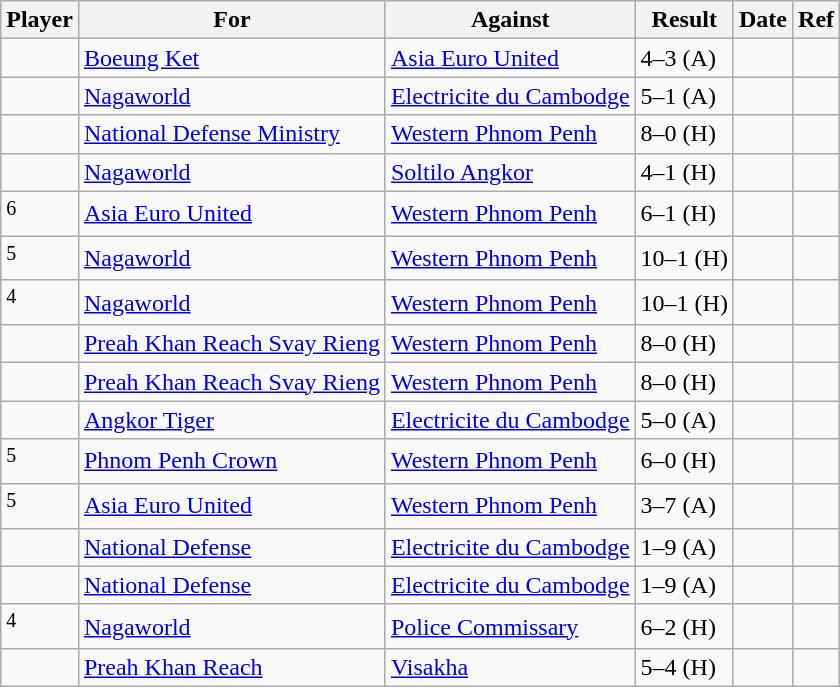<table class="wikitable">
<tr>
<th>Player</th>
<th>For</th>
<th>Against</th>
<th style="text-align:center">Result</th>
<th>Date</th>
<th>Ref</th>
</tr>
<tr>
<td> </td>
<td><a href='#'>Boeung Ket</a></td>
<td><a href='#'>Asia Euro United</a></td>
<td>4–3 (A)</td>
<td></td>
<td></td>
</tr>
<tr>
<td> </td>
<td><a href='#'>Nagaworld</a></td>
<td><a href='#'>Electricite du Cambodge</a></td>
<td>5–1 (A)</td>
<td></td>
<td></td>
</tr>
<tr>
<td> </td>
<td><a href='#'>National Defense Ministry</a></td>
<td><a href='#'>Western Phnom Penh</a></td>
<td>8–0 (H)</td>
<td></td>
<td></td>
</tr>
<tr>
<td> </td>
<td><a href='#'>Nagaworld</a></td>
<td><a href='#'>Soltilo Angkor</a></td>
<td>4–1 (H)</td>
<td></td>
<td></td>
</tr>
<tr>
<td> <sup>6</sup></td>
<td><a href='#'>Asia Euro United</a></td>
<td><a href='#'>Western Phnom Penh</a></td>
<td>6–1 (H)</td>
<td></td>
<td></td>
</tr>
<tr>
<td> <sup>5</sup></td>
<td><a href='#'>Nagaworld</a></td>
<td><a href='#'>Western Phnom Penh</a></td>
<td>10–1 (H)</td>
<td></td>
<td></td>
</tr>
<tr>
<td> <sup>4</sup></td>
<td><a href='#'>Nagaworld</a></td>
<td><a href='#'>Western Phnom Penh</a></td>
<td>10–1 (H)</td>
<td></td>
<td></td>
</tr>
<tr>
<td> </td>
<td><a href='#'>Preah Khan Reach Svay Rieng</a></td>
<td><a href='#'>Western Phnom Penh</a></td>
<td>8–0 (H)</td>
<td></td>
<td></td>
</tr>
<tr>
<td> </td>
<td><a href='#'>Preah Khan Reach Svay Rieng</a></td>
<td><a href='#'>Western Phnom Penh</a></td>
<td>8–0 (H)</td>
<td></td>
<td></td>
</tr>
<tr>
<td> </td>
<td><a href='#'>Angkor Tiger</a></td>
<td><a href='#'>Electricite du Cambodge</a></td>
<td>5–0 (A)</td>
<td></td>
<td></td>
</tr>
<tr>
<td> <sup>5</sup></td>
<td><a href='#'>Phnom Penh Crown</a></td>
<td><a href='#'>Western Phnom Penh</a></td>
<td>6–0 (H)</td>
<td></td>
<td></td>
</tr>
<tr>
<td> <sup>5</sup></td>
<td><a href='#'>Asia Euro United</a></td>
<td><a href='#'>Western Phnom Penh</a></td>
<td>3–7 (A)</td>
<td></td>
<td></td>
</tr>
<tr>
<td> </td>
<td><a href='#'>National Defense</a></td>
<td><a href='#'>Electricite du Cambodge</a></td>
<td>1–9 (A)</td>
<td></td>
<td></td>
</tr>
<tr>
<td> </td>
<td><a href='#'>National Defense</a></td>
<td><a href='#'>Electricite du Cambodge</a></td>
<td>1–9 (A)</td>
<td></td>
<td></td>
</tr>
<tr>
<td> <sup>4</sup></td>
<td><a href='#'>Nagaworld</a></td>
<td><a href='#'>Police Commissary</a></td>
<td>6–2 (H)</td>
<td></td>
<td></td>
</tr>
<tr>
<td> </td>
<td><a href='#'>Preah Khan Reach</a></td>
<td><a href='#'>Visakha</a></td>
<td>5–4 (H)</td>
<td></td>
<td></td>
</tr>
</table>
